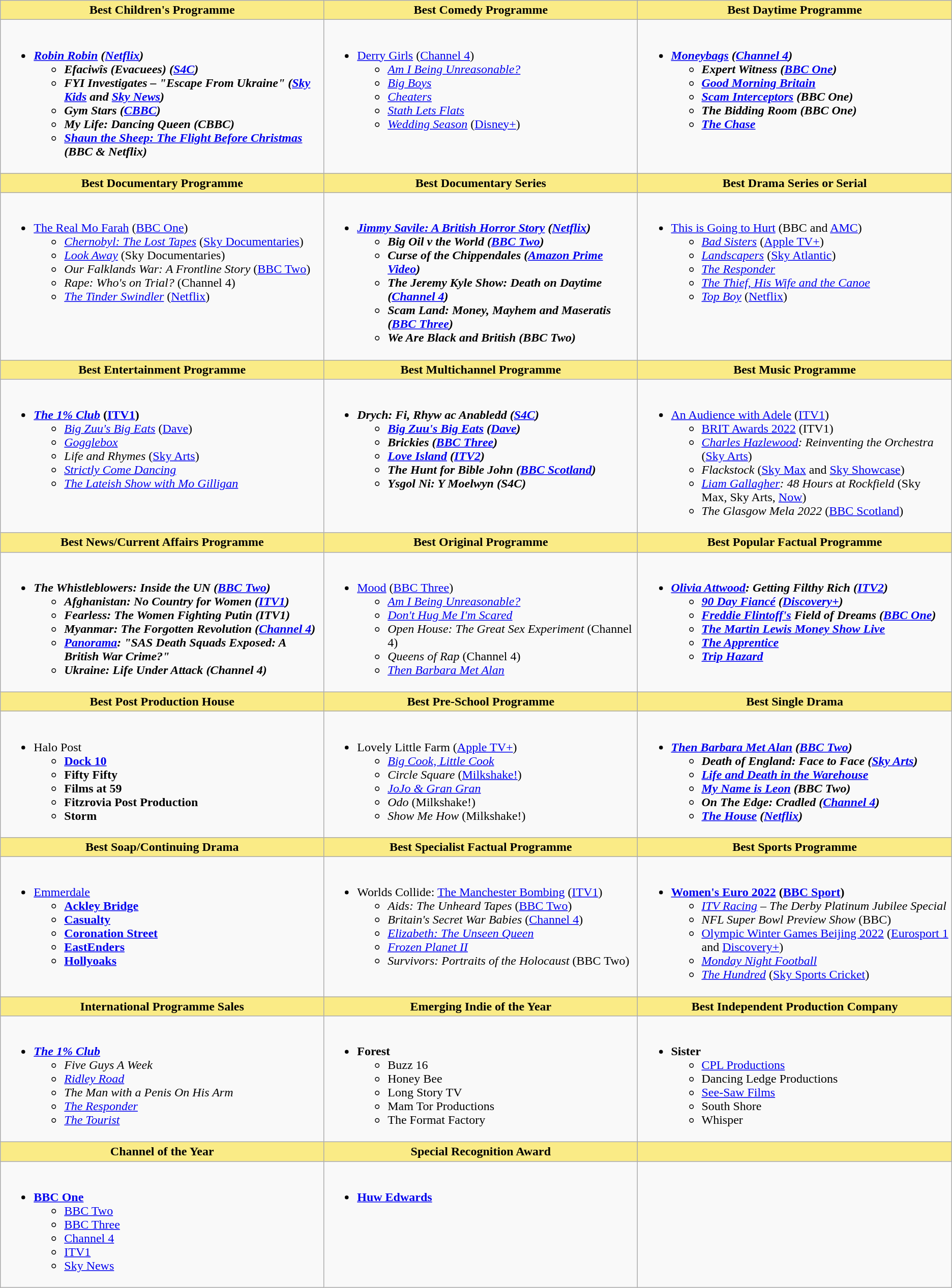<table class=wikitable style=font-size:100%>
<tr>
<th style="background:#FAEB86;" width="34%">Best Children's Programme</th>
<th style="background:#FAEB86;" width="33%">Best Comedy Programme</th>
<th style="background:#FAEB86;" width="33%">Best Daytime Programme</th>
</tr>
<tr>
<td valign="top"><br><ul><li><strong><em><a href='#'>Robin Robin</a><em> (<a href='#'>Netflix</a>)<strong><ul><li></em>Efaciwîs<em> (</em>Evacuees<em>) (<a href='#'>S4C</a>)</li><li></em>FYI Investigates<em> </em>–<em> "Escape From Ukraine" (<a href='#'>Sky Kids</a> and <a href='#'>Sky News</a>)</li><li></em>Gym Stars<em> (<a href='#'>CBBC</a>)</li><li></em>My Life: Dancing Queen<em> (CBBC)</li><li></em><a href='#'>Shaun the Sheep: The Flight Before Christmas</a><em> (BBC & Netflix)</li></ul></li></ul></td>
<td valign="top"><br><ul><li></em></strong><a href='#'>Derry Girls</a></em> (<a href='#'>Channel 4</a>)</strong><ul><li><em><a href='#'>Am I Being Unreasonable?</a></em></li><li><em><a href='#'>Big Boys</a></em></li><li><em><a href='#'>Cheaters</a></em></li><li><em><a href='#'>Stath Lets Flats</a></em></li><li><em><a href='#'>Wedding Season</a></em> (<a href='#'>Disney+</a>)</li></ul></li></ul></td>
<td valign="top"><br><ul><li><strong><em><a href='#'>Moneybags</a><em> (<a href='#'>Channel 4</a>)<strong><ul><li></em>Expert Witness<em> (<a href='#'>BBC One</a>)</li><li></em><a href='#'>Good Morning Britain</a><em></li><li></em><a href='#'>Scam Interceptors</a><em> (BBC One)</li><li></em>The Bidding Room<em> (BBC One)</li><li></em><a href='#'>The Chase</a><em></li></ul></li></ul></td>
</tr>
<tr>
<th style="background:#FAEB86;" width="34%">Best Documentary Programme</th>
<th style="background:#FAEB86;" width="33%">Best Documentary Series</th>
<th style="background:#FAEB86;" width="33%">Best Drama Series or Serial</th>
</tr>
<tr>
<td valign="top"><br><ul><li></em></strong><a href='#'>The Real Mo Farah</a></em> (<a href='#'>BBC One</a>)</strong><ul><li><em><a href='#'>Chernobyl: The Lost Tapes</a></em> (<a href='#'>Sky Documentaries</a>)</li><li><em><a href='#'>Look Away</a></em> (Sky Documentaries)</li><li><em>Our Falklands War: A Frontline Story</em> (<a href='#'>BBC Two</a>)</li><li><em>Rape: Who's on Trial?</em> (Channel 4)</li><li><em><a href='#'>The Tinder Swindler</a></em> (<a href='#'>Netflix</a>)</li></ul></li></ul></td>
<td valign="top"><br><ul><li><strong><em><a href='#'>Jimmy Savile: A British Horror Story</a><em> (<a href='#'>Netflix</a>)<strong><ul><li></em>Big Oil v the World<em> (<a href='#'>BBC Two</a>)</li><li></em>Curse of the Chippendales<em> (<a href='#'>Amazon Prime Video</a>)</li><li></em>The Jeremy Kyle Show: Death on Daytime<em> (<a href='#'>Channel 4</a>)</li><li></em>Scam Land: Money, Mayhem and Maseratis<em> (<a href='#'>BBC Three</a>)</li><li></em>We Are Black and British<em> (BBC Two)</li></ul></li></ul></td>
<td valign="top"><br><ul><li></em></strong><a href='#'>This is Going to Hurt</a></em> (BBC and <a href='#'>AMC</a>)</strong><ul><li><em><a href='#'>Bad Sisters</a></em> (<a href='#'>Apple TV+</a>)</li><li><em><a href='#'>Landscapers</a></em> (<a href='#'>Sky Atlantic</a>)</li><li><em><a href='#'>The Responder</a></em></li><li><em><a href='#'>The Thief, His Wife and the Canoe</a></em></li><li><em><a href='#'>Top Boy</a></em> (<a href='#'>Netflix</a>)</li></ul></li></ul></td>
</tr>
<tr>
<th style="background:#FAEB86;" width="34%">Best Entertainment Programme</th>
<th style="background:#FAEB86;" width="33%">Best Multichannel Programme</th>
<th style="background:#FAEB86;" width="33%">Best Music Programme</th>
</tr>
<tr>
<td valign="top"><br><ul><li><strong><em><a href='#'>The 1% Club</a></em></strong> <strong>(<a href='#'>ITV1</a>)</strong><ul><li><em><a href='#'>Big Zuu's Big Eats</a></em> (<a href='#'>Dave</a>)</li><li><em><a href='#'>Gogglebox</a></em></li><li><em>Life and Rhymes</em> (<a href='#'>Sky Arts</a>)</li><li><em><a href='#'>Strictly Come Dancing</a></em></li><li><em><a href='#'>The Lateish Show with Mo Gilligan</a></em></li></ul></li></ul></td>
<td valign="top"><br><ul><li><strong><em>Drych: Fi, Rhyw ac Anabledd<em> (<a href='#'>S4C</a>)<strong><ul><li></em><a href='#'>Big Zuu's Big Eats</a><em> (<a href='#'>Dave</a>)</li><li></em>Brickies<em> (<a href='#'>BBC Three</a>)</li><li></em><a href='#'>Love Island</a><em> (<a href='#'>ITV2</a>)</li><li></em>The Hunt for Bible John<em> (<a href='#'>BBC Scotland</a>)</li><li></em>Ysgol Ni: Y Moelwyn<em> (S4C)</li></ul></li></ul></td>
<td valign="top"><br><ul><li></em></strong><a href='#'>An Audience with Adele</a></em> (<a href='#'>ITV1</a>)</strong><ul><li><a href='#'>BRIT Awards 2022</a> (ITV1)</li><li><em><a href='#'>Charles Hazlewood</a>: Reinventing the Orchestra</em> (<a href='#'>Sky Arts</a>)</li><li><em>Flackstock</em> (<a href='#'>Sky Max</a> and <a href='#'>Sky Showcase</a>)</li><li><em><a href='#'>Liam Gallagher</a>: 48 Hours at Rockfield</em> (Sky Max, Sky Arts, <a href='#'>Now</a>)</li><li><em>The Glasgow Mela 2022</em> (<a href='#'>BBC Scotland</a>)</li></ul></li></ul></td>
</tr>
<tr>
<th style="background:#FAEB86;" width="34%">Best News/Current Affairs Programme</th>
<th style="background:#FAEB86;" width="33%">Best Original Programme</th>
<th style="background:#FAEB86;" width="33%">Best Popular Factual Programme</th>
</tr>
<tr>
<td valign="top"><br><ul><li><strong><em>The Whistleblowers: Inside the UN<em> (<a href='#'>BBC Two</a>)<strong><ul><li></em>Afghanistan: No Country for Women<em> (<a href='#'>ITV1</a>)</li><li></em>Fearless: The Women Fighting Putin<em> (ITV1)</li><li></em>Myanmar: The Forgotten Revolution<em> (<a href='#'>Channel 4</a>)</li><li></em><a href='#'>Panorama</a>:<em> "SAS Death Squads Exposed: A British War Crime?"</li><li></em>Ukraine: Life Under Attack<em> (Channel 4)</li></ul></li></ul></td>
<td valign="top"><br><ul><li></em></strong><a href='#'>Mood</a></em> (<a href='#'>BBC Three</a>)</strong><ul><li><em><a href='#'>Am I Being Unreasonable?</a></em></li><li><em><a href='#'>Don't Hug Me I'm Scared</a></em></li><li><em>Open House: The Great Sex Experiment</em> (Channel 4)</li><li><em>Queens of Rap</em> (Channel 4)</li><li><em><a href='#'>Then Barbara Met Alan</a></em></li></ul></li></ul></td>
<td valign="top"><br><ul><li><strong><em><a href='#'>Olivia Attwood</a>: Getting Filthy Rich<em> (<a href='#'>ITV2</a>)<strong><ul><li></em><a href='#'>90 Day Fiancé</a><em> (<a href='#'>Discovery+</a>)</li><li></em><a href='#'>Freddie Flintoff's</a> Field of Dreams<em> (<a href='#'>BBC One</a>)</li><li></em><a href='#'>The Martin Lewis Money Show Live</a><em></li><li></em><a href='#'>The Apprentice</a><em></li><li></em><a href='#'>Trip Hazard</a><em></li></ul></li></ul></td>
</tr>
<tr>
<th style="background:#FAEB86;" width="34%">Best Post Production House</th>
<th style="background:#FAEB86;" width="33%">Best Pre-School Programme</th>
<th style="background:#FAEB86;" width="33%">Best Single Drama</th>
</tr>
<tr>
<td valign="top"><br><ul><li></strong>Halo Post<strong><ul><li><a href='#'>Dock 10</a></li><li>Fifty Fifty</li><li>Films at 59</li><li>Fitzrovia Post Production</li><li>Storm</li></ul></li></ul></td>
<td valign="top"><br><ul><li></em></strong>Lovely Little Farm</em> (<a href='#'>Apple TV+</a>)</strong><ul><li><em><a href='#'>Big Cook, Little Cook</a></em></li><li><em>Circle Square</em> (<a href='#'>Milkshake!</a>)</li><li><em><a href='#'>JoJo & Gran Gran</a></em></li><li><em>Odo</em> (Milkshake!)</li><li><em>Show Me How</em> (Milkshake!)</li></ul></li></ul></td>
<td valign="top"><br><ul><li><strong><em><a href='#'>Then Barbara Met Alan</a><em> (<a href='#'>BBC Two</a>)<strong><ul><li></em>Death of England: Face to Face<em> (<a href='#'>Sky Arts</a>)</li><li></em><a href='#'>Life and Death in the Warehouse</a><em></li><li></em><a href='#'>My Name is Leon</a><em> (BBC Two)</li><li></em>On The Edge: Cradled<em> (<a href='#'>Channel 4</a>)</li><li></em><a href='#'>The House</a><em> (<a href='#'>Netflix</a>)</li></ul></li></ul></td>
</tr>
<tr>
<th style="background:#FAEB86;" width="34%">Best Soap/Continuing Drama</th>
<th style="background:#FAEB86;" width="33%">Best Specialist Factual Programme</th>
<th style="background:#FAEB86;" width="33%">Best Sports Programme</th>
</tr>
<tr>
<td valign="top"><br><ul><li></em></strong><a href='#'>Emmerdale</a><strong><em><ul><li></em><a href='#'>Ackley Bridge</a><em></li><li></em><a href='#'>Casualty</a><em></li><li></em><a href='#'>Coronation Street</a><em></li><li></em><a href='#'>EastEnders</a><em></li><li></em><a href='#'>Hollyoaks</a><em></li></ul></li></ul></td>
<td valign="top"><br><ul><li></em></strong>Worlds Collide: <a href='#'>The Manchester Bombing</a></em> (<a href='#'>ITV1</a>)</strong><ul><li><em>Aids: The Unheard Tapes</em> (<a href='#'>BBC Two</a>)</li><li><em>Britain's Secret War Babies</em> (<a href='#'>Channel 4</a>)</li><li><em><a href='#'>Elizabeth: The Unseen Queen</a></em></li><li><em><a href='#'>Frozen Planet II</a></em></li><li><em>Survivors: Portraits of the Holocaust</em> (BBC Two)</li></ul></li></ul></td>
<td valign="top"><br><ul><li><strong><a href='#'>Women's Euro 2022</a> (<a href='#'>BBC Sport</a>)</strong><ul><li><em><a href='#'>ITV Racing</a> – The Derby Platinum Jubilee Special</em></li><li><em>NFL Super Bowl Preview Show</em> (BBC)</li><li><a href='#'>Olympic Winter Games Beijing 2022</a> (<a href='#'>Eurosport 1</a> and <a href='#'>Discovery+</a>)</li><li><em><a href='#'>Monday Night Football</a></em></li><li><em><a href='#'>The Hundred</a></em> (<a href='#'>Sky Sports Cricket</a>)</li></ul></li></ul></td>
</tr>
<tr>
<th style="background:#FAEB86;" width="33%">International Programme Sales</th>
<th style="background:#FAEB86;" width="33%">Emerging Indie of the Year</th>
<th style="background:#FAEB86;" width="33%">Best Independent Production Company</th>
</tr>
<tr>
<td valign="top"><br><ul><li><strong><em><a href='#'>The 1% Club</a></em></strong><ul><li><em>Five Guys A Week</em></li><li><em><a href='#'>Ridley Road</a></em></li><li><em>The Man with a Penis On His Arm</em></li><li><em><a href='#'>The Responder</a></em></li><li><em><a href='#'>The Tourist</a></em></li></ul></li></ul></td>
<td valign="top"><br><ul><li><strong>Forest</strong><ul><li>Buzz 16</li><li>Honey Bee</li><li>Long Story TV</li><li>Mam Tor Productions</li><li>The Format Factory</li></ul></li></ul></td>
<td valign="top"><br><ul><li><strong>Sister</strong><ul><li><a href='#'>CPL Productions</a></li><li>Dancing Ledge Productions</li><li><a href='#'>See-Saw Films</a></li><li>South Shore</li><li>Whisper</li></ul></li></ul></td>
</tr>
<tr>
<th style="background:#FAEB86;" width="33%">Channel of the Year</th>
<th style="background:#FAEB86;" width="33%">Special Recognition Award</th>
<th style="background:#FAEB86;" width="33%"></th>
</tr>
<tr>
<td valign="top"><br><ul><li><strong><a href='#'>BBC One</a></strong><ul><li><a href='#'>BBC Two</a></li><li><a href='#'>BBC Three</a></li><li><a href='#'>Channel 4</a></li><li><a href='#'>ITV1</a></li><li><a href='#'>Sky News</a></li></ul></li></ul></td>
<td valign="top"><br><ul><li><strong><a href='#'>Huw Edwards</a></strong></li></ul></td>
<td valign="top"></td>
</tr>
</table>
